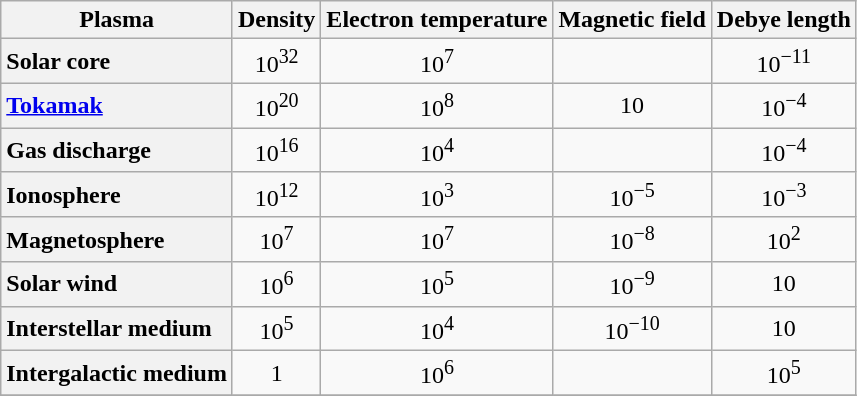<table class="wikitable">
<tr>
<th>Plasma</th>
<th>Density<br></th>
<th>Electron temperature<br></th>
<th>Magnetic field<br></th>
<th>Debye length<br></th>
</tr>
<tr align=center>
<th style="text-align:left">Solar core</th>
<td>10<sup>32</sup></td>
<td>10<sup>7</sup></td>
<td></td>
<td>10<sup>−11</sup></td>
</tr>
<tr align=center>
<th style="text-align:left"><a href='#'>Tokamak</a></th>
<td>10<sup>20</sup></td>
<td>10<sup>8</sup></td>
<td>10</td>
<td>10<sup>−4</sup></td>
</tr>
<tr align=center>
<th style="text-align:left">Gas discharge</th>
<td>10<sup>16</sup></td>
<td>10<sup>4</sup></td>
<td></td>
<td>10<sup>−4</sup></td>
</tr>
<tr align=center>
<th style="text-align:left">Ionosphere</th>
<td>10<sup>12</sup></td>
<td>10<sup>3</sup></td>
<td>10<sup>−5</sup></td>
<td>10<sup>−3</sup></td>
</tr>
<tr align=center>
<th style="text-align:left">Magnetosphere</th>
<td>10<sup>7</sup></td>
<td>10<sup>7</sup></td>
<td>10<sup>−8</sup></td>
<td>10<sup>2</sup></td>
</tr>
<tr align=center>
<th style="text-align:left">Solar wind</th>
<td>10<sup>6</sup></td>
<td>10<sup>5</sup></td>
<td>10<sup>−9</sup></td>
<td>10</td>
</tr>
<tr align=center>
<th style="text-align:left">Interstellar medium</th>
<td>10<sup>5</sup></td>
<td>10<sup>4</sup></td>
<td>10<sup>−10</sup></td>
<td>10</td>
</tr>
<tr align=center>
<th style="text-align:left">Intergalactic medium</th>
<td>1</td>
<td>10<sup>6</sup></td>
<td></td>
<td>10<sup>5</sup></td>
</tr>
<tr>
</tr>
</table>
